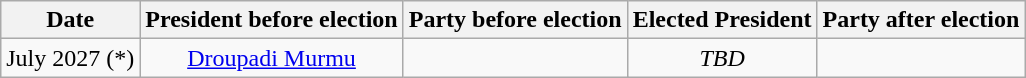<table class="wikitable sortable" style="text-align:center;">
<tr>
<th>Date</th>
<th>President before election</th>
<th colspan="2">Party before election</th>
<th>Elected President</th>
<th colspan="2">Party after election</th>
</tr>
<tr>
<td>July 2027 (*)</td>
<td><a href='#'>Droupadi Murmu</a></td>
<td></td>
<td colspan="2"><em>TBD</em></td>
</tr>
</table>
